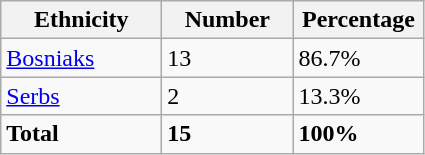<table class="wikitable">
<tr>
<th width="100px">Ethnicity</th>
<th width="80px">Number</th>
<th width="80px">Percentage</th>
</tr>
<tr>
<td><a href='#'>Bosniaks</a></td>
<td>13</td>
<td>86.7%</td>
</tr>
<tr>
<td><a href='#'>Serbs</a></td>
<td>2</td>
<td>13.3%</td>
</tr>
<tr>
<td><strong>Total</strong></td>
<td><strong>15</strong></td>
<td><strong>100%</strong></td>
</tr>
</table>
